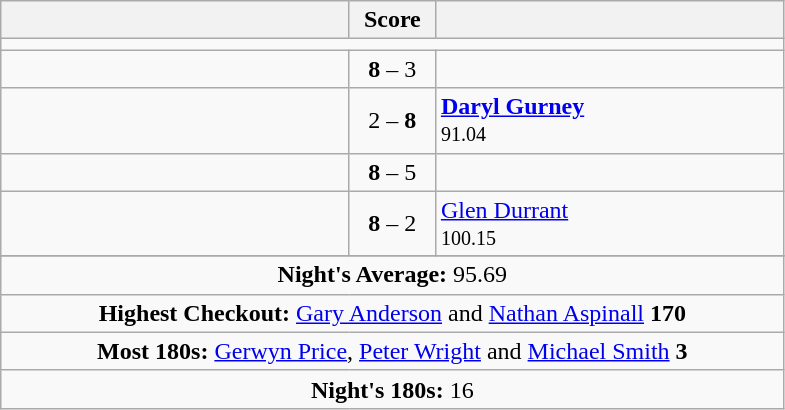<table class=wikitable style="text-align:center">
<tr>
<th width=225></th>
<th width=50>Score</th>
<th width=225></th>
</tr>
<tr align=centre>
<td colspan="3"></td>
</tr>
<tr align=left>
<td align=right></td>
<td align=center><strong>8</strong> – 3</td>
<td></td>
</tr>
<tr align=left>
<td align=right></td>
<td align=center>2 – <strong>8</strong></td>
<td> <strong><a href='#'>Daryl Gurney</a></strong> <br> <small><span>91.04</span></small></td>
</tr>
<tr align=left>
<td align=right></td>
<td align=center><strong>8</strong> – 5</td>
<td></td>
</tr>
<tr align=left>
<td align=right></td>
<td align=center><strong>8</strong> – 2</td>
<td> <a href='#'>Glen Durrant</a> <br> <small><span>100.15</span></small></td>
</tr>
<tr align=left>
</tr>
<tr align=center>
</tr>
<tr align=center>
<td colspan="3"><strong>Night's Average:</strong> 95.69</td>
</tr>
<tr align=center>
<td colspan="3"><strong>Highest Checkout:</strong>  <a href='#'>Gary Anderson</a> and  <a href='#'>Nathan Aspinall</a> <strong>170</strong></td>
</tr>
<tr align=center>
<td colspan="3"><strong>Most 180s:</strong>  <a href='#'>Gerwyn Price</a>,  <a href='#'>Peter Wright</a> and  <a href='#'>Michael Smith</a> <strong>3</strong></td>
</tr>
<tr align=center>
<td colspan="3"><strong>Night's 180s:</strong> 16</td>
</tr>
</table>
